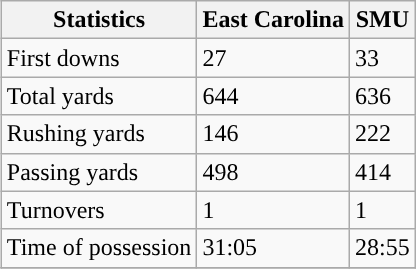<table class="wikitable" style="float: right;">
<tr>
<th>Statistics</th>
<th>East Carolina</th>
<th>SMU</th>
</tr>
<tr>
<td>First downs</td>
<td>27</td>
<td>33</td>
</tr>
<tr>
<td>Total yards</td>
<td>644</td>
<td>636</td>
</tr>
<tr>
<td>Rushing yards</td>
<td>146</td>
<td>222</td>
</tr>
<tr>
<td>Passing yards</td>
<td>498</td>
<td>414</td>
</tr>
<tr>
<td>Turnovers</td>
<td>1</td>
<td>1</td>
</tr>
<tr>
<td>Time of possession</td>
<td>31:05</td>
<td>28:55</td>
</tr>
<tr>
</tr>
</table>
